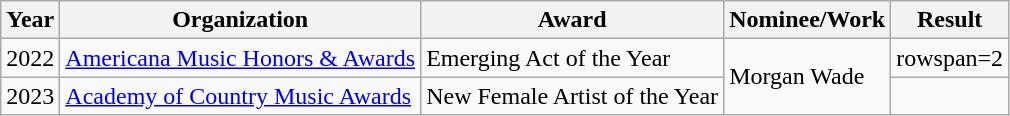<table class="wikitable">
<tr>
<th>Year</th>
<th>Organization</th>
<th>Award</th>
<th>Nominee/Work</th>
<th>Result</th>
</tr>
<tr>
<td>2022</td>
<td><a href='#'>Americana Music Honors & Awards</a></td>
<td>Emerging Act of the Year</td>
<td rowspan=2>Morgan Wade</td>
<td>rowspan=2 </td>
</tr>
<tr>
<td>2023</td>
<td><a href='#'>Academy of Country Music Awards</a></td>
<td>New Female Artist of the Year</td>
</tr>
</table>
